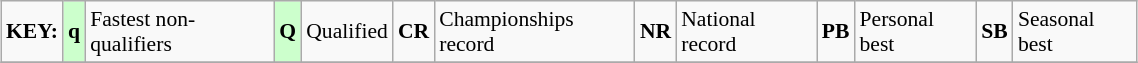<table class="wikitable" style="margin:0.5em auto; font-size:90%;position:relative;" width=60%>
<tr>
<td><strong>KEY:</strong></td>
<td bgcolor=ccffcc align=center><strong>q</strong></td>
<td>Fastest non-qualifiers</td>
<td bgcolor=ccffcc align=center><strong>Q</strong></td>
<td>Qualified</td>
<td align=center><strong>CR</strong></td>
<td>Championships record</td>
<td align=center><strong>NR</strong></td>
<td>National record</td>
<td align=center><strong>PB</strong></td>
<td>Personal best</td>
<td align=center><strong>SB</strong></td>
<td>Seasonal best</td>
</tr>
<tr>
</tr>
</table>
